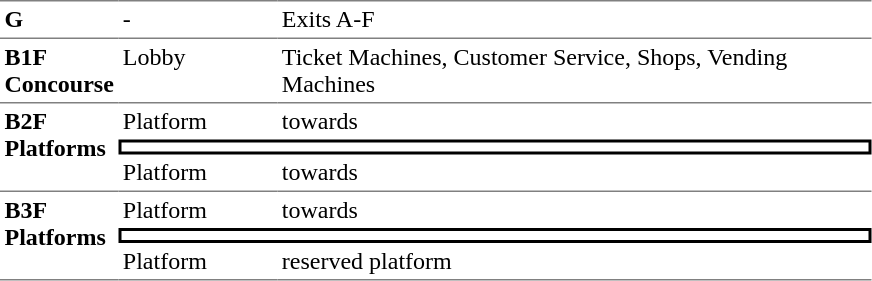<table table border=0 cellspacing=0 cellpadding=3>
<tr>
<td style="border-top:solid 1px gray;" width=50 valign=top><strong>G</strong></td>
<td style="border-top:solid 1px gray;" width=100 valign=top>-</td>
<td style="border-top:solid 1px gray;" width=390 valign=top>Exits A-F</td>
</tr>
<tr>
<td style="border-bottom:solid 1px gray; border-top:solid 1px gray;" valign=top width=50><strong>B1F<br>Concourse</strong></td>
<td style="border-bottom:solid 1px gray; border-top:solid 1px gray;" valign=top width=100>Lobby</td>
<td style="border-bottom:solid 1px gray; border-top:solid 1px gray;" valign=top width=390>Ticket Machines, Customer Service, Shops, Vending Machines</td>
</tr>
<tr>
<td style="border-bottom:solid 1px gray;" rowspan="3" valign=top><strong>B2F<br> Platforms</strong></td>
<td>Platform</td>
<td>  towards  </td>
</tr>
<tr>
<td style="border-right:solid 2px black;border-left:solid 2px black;border-top:solid 2px black;border-bottom:solid 2px black;text-align:center;" colspan=2></td>
</tr>
<tr>
<td style="border-bottom:solid 1px gray;">Platform</td>
<td style="border-bottom:solid 1px gray;">  towards   </td>
</tr>
<tr>
<td style="border-bottom:solid 1px gray;" rowspan="3" valign=top><strong>B3F<br> Platforms</strong></td>
<td>Platform</td>
<td>  towards  </td>
</tr>
<tr>
<td style="border-right:solid 2px black;border-left:solid 2px black;border-top:solid 2px black;border-bottom:solid 2px black;text-align:center;" colspan=2></td>
</tr>
<tr>
<td style="border-bottom:solid 1px gray;">Platform</td>
<td style="border-bottom:solid 1px gray;">  reserved platform </td>
</tr>
</table>
